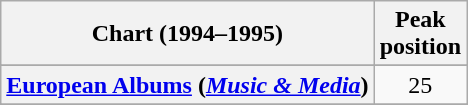<table class="wikitable sortable plainrowheaders" style="text-align:center">
<tr>
<th scope="col">Chart (1994–1995)</th>
<th scope="col">Peak<br>position</th>
</tr>
<tr>
</tr>
<tr>
</tr>
<tr>
<th scope="row"><a href='#'>European Albums</a> (<em><a href='#'>Music & Media</a></em>)</th>
<td>25</td>
</tr>
<tr>
</tr>
<tr>
</tr>
<tr>
</tr>
<tr>
</tr>
</table>
